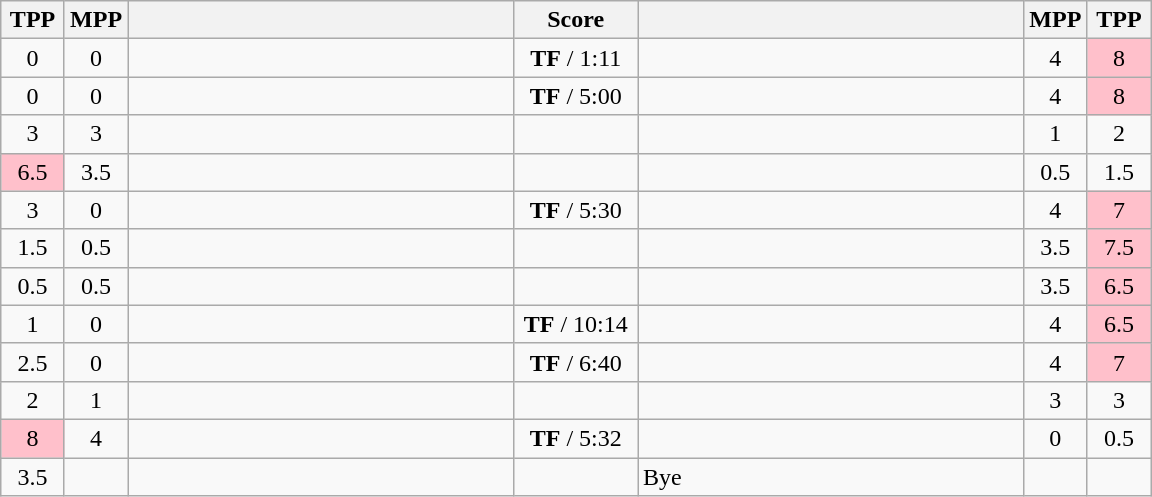<table class="wikitable" style="text-align: center;" |>
<tr>
<th width="35">TPP</th>
<th width="35">MPP</th>
<th width="250"></th>
<th width="75">Score</th>
<th width="250"></th>
<th width="35">MPP</th>
<th width="35">TPP</th>
</tr>
<tr>
<td>0</td>
<td>0</td>
<td style="text-align:left;"><strong></strong></td>
<td><strong>TF</strong> / 1:11</td>
<td style="text-align:left;"></td>
<td>4</td>
<td bgcolor=pink>8</td>
</tr>
<tr>
<td>0</td>
<td>0</td>
<td style="text-align:left;"><strong></strong></td>
<td><strong>TF</strong> / 5:00</td>
<td style="text-align:left;"></td>
<td>4</td>
<td bgcolor=pink>8</td>
</tr>
<tr>
<td>3</td>
<td>3</td>
<td style="text-align:left;"></td>
<td></td>
<td style="text-align:left;"><strong></strong></td>
<td>1</td>
<td>2</td>
</tr>
<tr>
<td bgcolor=pink>6.5</td>
<td>3.5</td>
<td style="text-align:left;"></td>
<td></td>
<td style="text-align:left;"><strong></strong></td>
<td>0.5</td>
<td>1.5</td>
</tr>
<tr>
<td>3</td>
<td>0</td>
<td style="text-align:left;"><strong></strong></td>
<td><strong>TF</strong> / 5:30</td>
<td style="text-align:left;"></td>
<td>4</td>
<td bgcolor=pink>7</td>
</tr>
<tr>
<td>1.5</td>
<td>0.5</td>
<td style="text-align:left;"><strong></strong></td>
<td></td>
<td style="text-align:left;"></td>
<td>3.5</td>
<td bgcolor=pink>7.5</td>
</tr>
<tr>
<td>0.5</td>
<td>0.5</td>
<td style="text-align:left;"><strong></strong></td>
<td></td>
<td style="text-align:left;"></td>
<td>3.5</td>
<td bgcolor=pink>6.5</td>
</tr>
<tr>
<td>1</td>
<td>0</td>
<td style="text-align:left;"><strong></strong></td>
<td><strong>TF</strong> / 10:14</td>
<td style="text-align:left;"></td>
<td>4</td>
<td bgcolor=pink>6.5</td>
</tr>
<tr>
<td>2.5</td>
<td>0</td>
<td style="text-align:left;"><strong></strong></td>
<td><strong>TF</strong> / 6:40</td>
<td style="text-align:left;"></td>
<td>4</td>
<td bgcolor=pink>7</td>
</tr>
<tr>
<td>2</td>
<td>1</td>
<td style="text-align:left;"><strong></strong></td>
<td></td>
<td style="text-align:left;"></td>
<td>3</td>
<td>3</td>
</tr>
<tr>
<td bgcolor=pink>8</td>
<td>4</td>
<td style="text-align:left;"></td>
<td><strong>TF</strong> / 5:32</td>
<td style="text-align:left;"><strong></strong></td>
<td>0</td>
<td>0.5</td>
</tr>
<tr>
<td>3.5</td>
<td></td>
<td style="text-align:left;"><strong></strong></td>
<td></td>
<td style="text-align:left;">Bye</td>
<td></td>
<td></td>
</tr>
</table>
